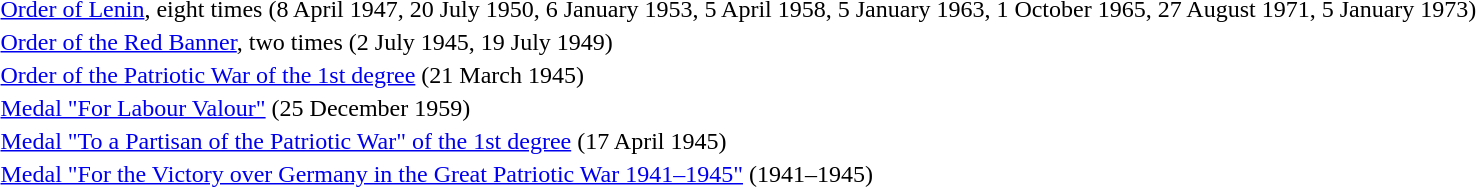<table>
<tr>
<td></td>
<td><a href='#'>Order of Lenin</a>, eight times (8 April 1947, 20 July 1950, 6 January 1953, 5 April 1958, 5 January 1963, 1 October 1965, 27 August 1971, 5 January 1973)</td>
</tr>
<tr>
<td></td>
<td><a href='#'>Order of the Red Banner</a>, two times (2 July 1945, 19 July 1949)</td>
</tr>
<tr>
<td></td>
<td><a href='#'>Order of the Patriotic War of the 1st degree</a> (21 March 1945)</td>
</tr>
<tr>
<td></td>
<td><a href='#'>Medal "For Labour Valour"</a> (25 December 1959)</td>
</tr>
<tr>
<td></td>
<td><a href='#'>Medal "To a Partisan of the Patriotic War" of the 1st degree</a> (17 April 1945)</td>
</tr>
<tr>
<td></td>
<td><a href='#'>Medal "For the Victory over Germany in the Great Patriotic War 1941–1945"</a> (1941–1945)</td>
</tr>
<tr>
</tr>
</table>
